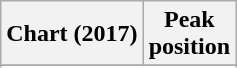<table class="wikitable plainrowheaders" style="text-align:center">
<tr>
<th scope="col">Chart (2017)</th>
<th scope="col">Peak<br> position</th>
</tr>
<tr>
</tr>
<tr>
</tr>
<tr>
</tr>
</table>
